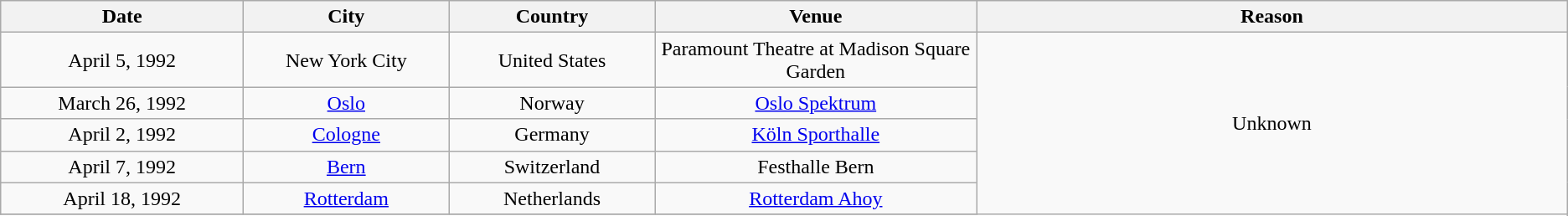<table class="wikitable plainrowheaders" style="text-align:center;">
<tr>
<th scope="col" style="width:12em;">Date</th>
<th scope="col" style="width:10em;">City</th>
<th scope="col" style="width:10em;">Country</th>
<th scope="col" style="width:16em;">Venue</th>
<th scope="col" style="width:30em;">Reason</th>
</tr>
<tr>
<td scope="row" style="text-align:center;">April 5, 1992</td>
<td>New York City</td>
<td>United States</td>
<td>Paramount Theatre at Madison Square Garden</td>
<td rowspan="11">Unknown</td>
</tr>
<tr>
<td scope="row" style="text-align:center;">March 26, 1992</td>
<td><a href='#'>Oslo</a></td>
<td>Norway</td>
<td><a href='#'>Oslo Spektrum</a></td>
</tr>
<tr>
<td scope="row" style="text-align:center;">April 2, 1992</td>
<td><a href='#'>Cologne</a></td>
<td rowspan="1">Germany</td>
<td><a href='#'>Köln Sporthalle</a></td>
</tr>
<tr>
<td scope="row" style="text-align:center;">April 7, 1992</td>
<td><a href='#'>Bern</a></td>
<td>Switzerland</td>
<td>Festhalle Bern</td>
</tr>
<tr>
<td scope="row" style="text-align:center;">April 18, 1992</td>
<td><a href='#'>Rotterdam</a></td>
<td>Netherlands</td>
<td><a href='#'>Rotterdam Ahoy</a></td>
</tr>
<tr>
</tr>
</table>
